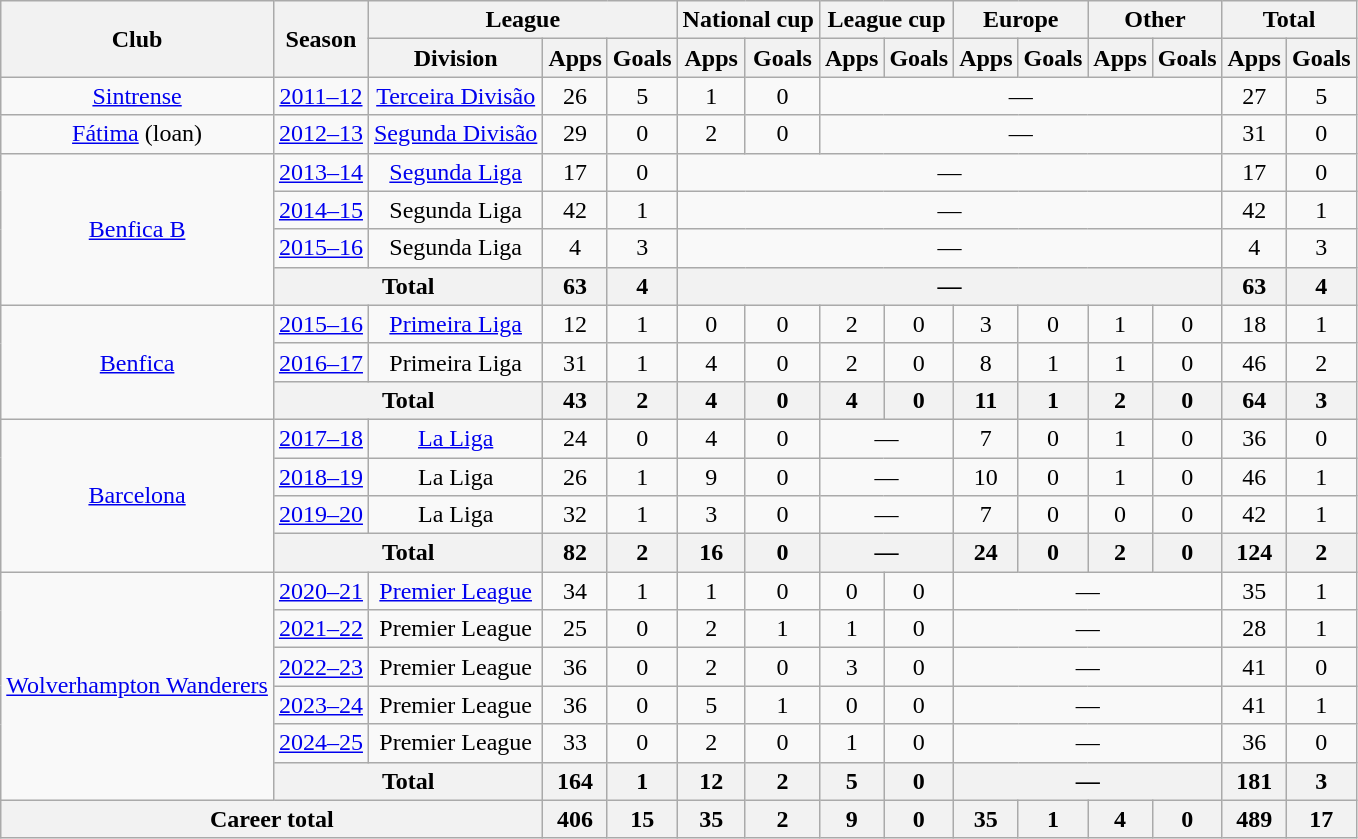<table class="wikitable" style="text-align:center">
<tr>
<th rowspan="2">Club</th>
<th rowspan="2">Season</th>
<th colspan="3">League</th>
<th colspan="2">National cup</th>
<th colspan="2">League cup</th>
<th colspan="2">Europe</th>
<th colspan="2">Other</th>
<th colspan="2">Total</th>
</tr>
<tr>
<th>Division</th>
<th>Apps</th>
<th>Goals</th>
<th>Apps</th>
<th>Goals</th>
<th>Apps</th>
<th>Goals</th>
<th>Apps</th>
<th>Goals</th>
<th>Apps</th>
<th>Goals</th>
<th>Apps</th>
<th>Goals</th>
</tr>
<tr>
<td><a href='#'>Sintrense</a></td>
<td><a href='#'>2011–12</a></td>
<td><a href='#'>Terceira Divisão</a></td>
<td>26</td>
<td>5</td>
<td>1</td>
<td>0</td>
<td colspan="6">—</td>
<td>27</td>
<td>5</td>
</tr>
<tr>
<td><a href='#'>Fátima</a> (loan)</td>
<td><a href='#'>2012–13</a></td>
<td><a href='#'>Segunda Divisão</a></td>
<td>29</td>
<td>0</td>
<td>2</td>
<td>0</td>
<td colspan="6">—</td>
<td>31</td>
<td>0</td>
</tr>
<tr>
<td rowspan="4"><a href='#'>Benfica B</a></td>
<td><a href='#'>2013–14</a></td>
<td><a href='#'>Segunda Liga</a></td>
<td>17</td>
<td>0</td>
<td colspan="8">—</td>
<td>17</td>
<td>0</td>
</tr>
<tr>
<td><a href='#'>2014–15</a></td>
<td>Segunda Liga</td>
<td>42</td>
<td>1</td>
<td colspan="8">—</td>
<td>42</td>
<td>1</td>
</tr>
<tr>
<td><a href='#'>2015–16</a></td>
<td>Segunda Liga</td>
<td>4</td>
<td>3</td>
<td colspan="8">—</td>
<td>4</td>
<td>3</td>
</tr>
<tr>
<th colspan="2">Total</th>
<th>63</th>
<th>4</th>
<th colspan="8">—</th>
<th>63</th>
<th>4</th>
</tr>
<tr>
<td rowspan="3"><a href='#'>Benfica</a></td>
<td><a href='#'>2015–16</a></td>
<td><a href='#'>Primeira Liga</a></td>
<td>12</td>
<td>1</td>
<td>0</td>
<td>0</td>
<td>2</td>
<td>0</td>
<td>3</td>
<td>0</td>
<td>1</td>
<td>0</td>
<td>18</td>
<td>1</td>
</tr>
<tr>
<td><a href='#'>2016–17</a></td>
<td>Primeira Liga</td>
<td>31</td>
<td>1</td>
<td>4</td>
<td>0</td>
<td>2</td>
<td>0</td>
<td>8</td>
<td>1</td>
<td>1</td>
<td>0</td>
<td>46</td>
<td>2</td>
</tr>
<tr>
<th colspan="2">Total</th>
<th>43</th>
<th>2</th>
<th>4</th>
<th>0</th>
<th>4</th>
<th>0</th>
<th>11</th>
<th>1</th>
<th>2</th>
<th>0</th>
<th>64</th>
<th>3</th>
</tr>
<tr>
<td rowspan="4"><a href='#'>Barcelona</a></td>
<td><a href='#'>2017–18</a></td>
<td><a href='#'>La Liga</a></td>
<td>24</td>
<td>0</td>
<td>4</td>
<td>0</td>
<td colspan="2">—</td>
<td>7</td>
<td>0</td>
<td>1</td>
<td>0</td>
<td>36</td>
<td>0</td>
</tr>
<tr>
<td><a href='#'>2018–19</a></td>
<td>La Liga</td>
<td>26</td>
<td>1</td>
<td>9</td>
<td>0</td>
<td colspan="2">—</td>
<td>10</td>
<td>0</td>
<td>1</td>
<td>0</td>
<td>46</td>
<td>1</td>
</tr>
<tr>
<td><a href='#'>2019–20</a></td>
<td>La Liga</td>
<td>32</td>
<td>1</td>
<td>3</td>
<td>0</td>
<td colspan="2">—</td>
<td>7</td>
<td>0</td>
<td>0</td>
<td>0</td>
<td>42</td>
<td>1</td>
</tr>
<tr>
<th colspan="2">Total</th>
<th>82</th>
<th>2</th>
<th>16</th>
<th>0</th>
<th colspan="2">—</th>
<th>24</th>
<th>0</th>
<th>2</th>
<th>0</th>
<th>124</th>
<th>2</th>
</tr>
<tr>
<td rowspan="6"><a href='#'>Wolverhampton Wanderers</a></td>
<td><a href='#'>2020–21</a></td>
<td><a href='#'>Premier League</a></td>
<td>34</td>
<td>1</td>
<td>1</td>
<td>0</td>
<td>0</td>
<td>0</td>
<td colspan="4">—</td>
<td>35</td>
<td>1</td>
</tr>
<tr>
<td><a href='#'>2021–22</a></td>
<td>Premier League</td>
<td>25</td>
<td>0</td>
<td>2</td>
<td>1</td>
<td>1</td>
<td>0</td>
<td colspan="4">—</td>
<td>28</td>
<td>1</td>
</tr>
<tr>
<td><a href='#'>2022–23</a></td>
<td>Premier League</td>
<td>36</td>
<td>0</td>
<td>2</td>
<td>0</td>
<td>3</td>
<td>0</td>
<td colspan="4">—</td>
<td>41</td>
<td>0</td>
</tr>
<tr>
<td><a href='#'>2023–24</a></td>
<td>Premier League</td>
<td>36</td>
<td>0</td>
<td>5</td>
<td>1</td>
<td>0</td>
<td>0</td>
<td colspan="4">—</td>
<td>41</td>
<td>1</td>
</tr>
<tr>
<td><a href='#'>2024–25</a></td>
<td>Premier League</td>
<td>33</td>
<td>0</td>
<td>2</td>
<td>0</td>
<td>1</td>
<td>0</td>
<td colspan="4">—</td>
<td>36</td>
<td>0</td>
</tr>
<tr>
<th colspan="2">Total</th>
<th>164</th>
<th>1</th>
<th>12</th>
<th>2</th>
<th>5</th>
<th>0</th>
<th colspan="4">—</th>
<th>181</th>
<th>3</th>
</tr>
<tr>
<th colspan="3">Career total</th>
<th>406</th>
<th>15</th>
<th>35</th>
<th>2</th>
<th>9</th>
<th>0</th>
<th>35</th>
<th>1</th>
<th>4</th>
<th>0</th>
<th>489</th>
<th>17</th>
</tr>
</table>
